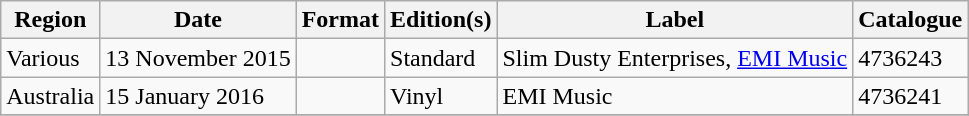<table class="wikitable plainrowheaders">
<tr>
<th scope="col">Region</th>
<th scope="col">Date</th>
<th scope="col">Format</th>
<th scope="col">Edition(s)</th>
<th scope="col">Label</th>
<th scope="col">Catalogue</th>
</tr>
<tr>
<td>Various</td>
<td>13 November 2015 </td>
<td></td>
<td>Standard</td>
<td>Slim Dusty Enterprises, <a href='#'>EMI Music</a></td>
<td>4736243</td>
</tr>
<tr>
<td>Australia</td>
<td>15 January 2016</td>
<td></td>
<td>Vinyl</td>
<td>EMI Music</td>
<td>4736241</td>
</tr>
<tr>
</tr>
</table>
